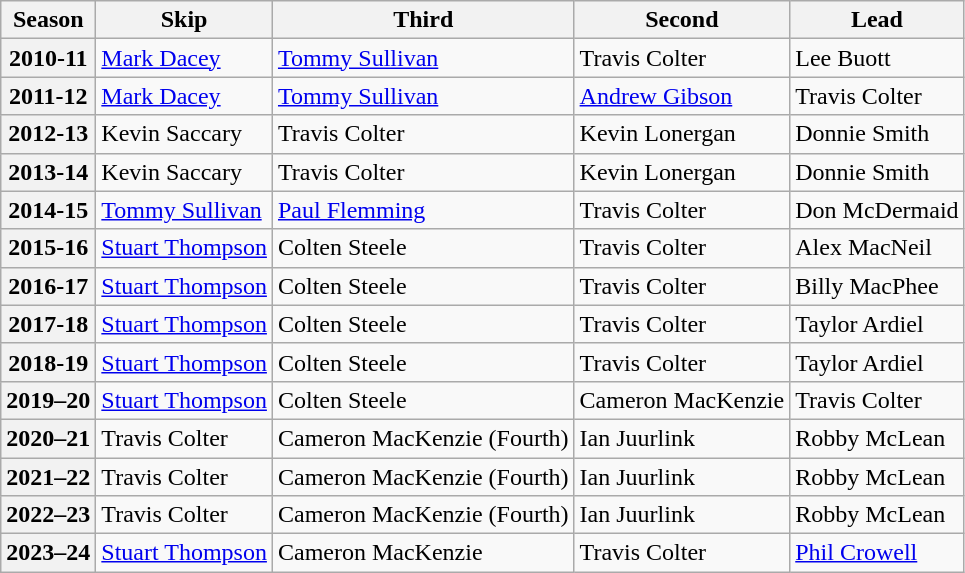<table class="wikitable">
<tr>
<th scope="col">Season</th>
<th scope="col">Skip</th>
<th scope="col">Third</th>
<th scope="col">Second</th>
<th scope="col">Lead</th>
</tr>
<tr>
<th scope="row">2010-11</th>
<td><a href='#'>Mark Dacey</a></td>
<td><a href='#'>Tommy Sullivan</a></td>
<td>Travis Colter</td>
<td>Lee Buott</td>
</tr>
<tr>
<th scope="row">2011-12</th>
<td><a href='#'>Mark Dacey</a></td>
<td><a href='#'>Tommy Sullivan</a></td>
<td><a href='#'>Andrew Gibson</a></td>
<td>Travis Colter</td>
</tr>
<tr>
<th scope="row">2012-13</th>
<td>Kevin Saccary</td>
<td>Travis Colter</td>
<td>Kevin Lonergan</td>
<td>Donnie Smith</td>
</tr>
<tr>
<th scope="row">2013-14</th>
<td>Kevin Saccary</td>
<td>Travis Colter</td>
<td>Kevin Lonergan</td>
<td>Donnie Smith</td>
</tr>
<tr>
<th scope="row">2014-15</th>
<td><a href='#'>Tommy Sullivan</a></td>
<td><a href='#'>Paul Flemming</a></td>
<td>Travis Colter</td>
<td>Don McDermaid</td>
</tr>
<tr>
<th scope="row">2015-16</th>
<td><a href='#'>Stuart Thompson</a></td>
<td>Colten Steele</td>
<td>Travis Colter</td>
<td>Alex MacNeil</td>
</tr>
<tr>
<th scope="row">2016-17</th>
<td><a href='#'>Stuart Thompson</a></td>
<td>Colten Steele</td>
<td>Travis Colter</td>
<td>Billy MacPhee</td>
</tr>
<tr>
<th scope="row">2017-18</th>
<td><a href='#'>Stuart Thompson</a></td>
<td>Colten Steele</td>
<td>Travis Colter</td>
<td>Taylor Ardiel</td>
</tr>
<tr>
<th scope="row">2018-19</th>
<td><a href='#'>Stuart Thompson</a></td>
<td>Colten Steele</td>
<td>Travis Colter</td>
<td>Taylor Ardiel</td>
</tr>
<tr>
<th scope="row">2019–20</th>
<td><a href='#'>Stuart Thompson</a></td>
<td>Colten Steele</td>
<td>Cameron MacKenzie</td>
<td>Travis Colter</td>
</tr>
<tr>
<th scope="row">2020–21</th>
<td>Travis Colter</td>
<td>Cameron MacKenzie (Fourth)</td>
<td>Ian Juurlink</td>
<td>Robby McLean</td>
</tr>
<tr>
<th scope="row">2021–22</th>
<td>Travis Colter</td>
<td>Cameron MacKenzie (Fourth)</td>
<td>Ian Juurlink</td>
<td>Robby McLean</td>
</tr>
<tr>
<th scope="row">2022–23</th>
<td>Travis Colter</td>
<td>Cameron MacKenzie (Fourth)</td>
<td>Ian Juurlink</td>
<td>Robby McLean</td>
</tr>
<tr>
<th scope="row">2023–24</th>
<td><a href='#'>Stuart Thompson</a></td>
<td>Cameron MacKenzie</td>
<td>Travis Colter</td>
<td><a href='#'>Phil Crowell</a></td>
</tr>
</table>
